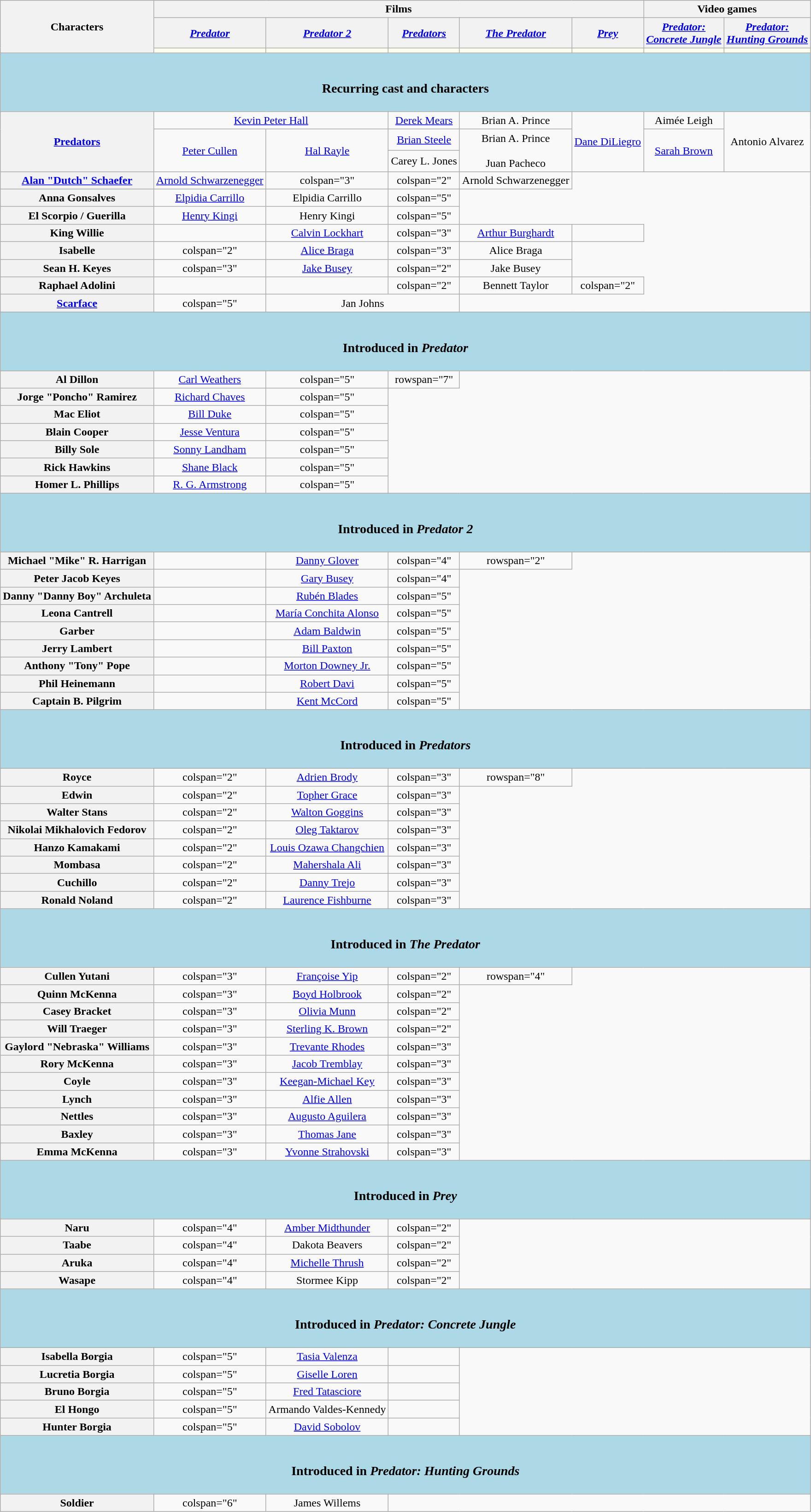<table class="wikitable plainrowheaders" style="text-align:center;">
<tr>
<th scope="col" rowspan="3" align="center">Characters</th>
<th scope="col" colspan="5">Films</th>
<th scope="col" colspan="2">Video games</th>
</tr>
<tr>
<th scope="col" align="center"><em><a href='#'>Predator</a></em></th>
<th scope="col" align="center"><em><a href='#'>Predator 2</a></em></th>
<th scope="col" align="center"><em><a href='#'>Predators</a></em></th>
<th scope="col" align="center"><em><a href='#'>The Predator</a></em></th>
<th scope="col" align="center"><em><a href='#'>Prey</a></em></th>
<th scope="col" align="center"><em><a href='#'>Predator:<br>Concrete Jungle</a></em></th>
<th scope="col" align="center"><em><a href='#'>Predator:<br>Hunting Grounds</a></em></th>
</tr>
<tr>
<td style="background:ivory;"></td>
<td style="background:ivory;"></td>
<td style="background:ivory;"></td>
<td style="background:ivory;"></td>
<td style="background:ivory;"></td>
<td style="background:ivory;"></td>
<td style="background:ivory;"></td>
</tr>
<tr>
<th colspan="8" style="background:lightblue;"><br><h3>Recurring cast and characters</h3></th>
</tr>
<tr>
<th rowspan="3"><a href='#'>Predators</a></th>
<td colspan="2"><a href='#'>Kevin Peter Hall</a></td>
<td><a href='#'>Derek Mears</a><br></td>
<td>Brian A. Prince<br></td>
<td rowspan="3"><a href='#'>Dane DiLiegro</a></td>
<td>Aimée Leigh</td>
<td rowspan="3">Antonio Alvarez</td>
</tr>
<tr>
<td rowspan="2"><a href='#'>Peter Cullen</a></td>
<td rowspan="2"><a href='#'>Hal Rayle</a></td>
<td><a href='#'>Brian Steele</a><br></td>
<td rowspan="2">Brian A. Prince<br><br>Juan Pacheco</td>
<td rowspan="2"><a href='#'>Sarah Brown</a></td>
</tr>
<tr>
<td>Carey L. Jones<br></td>
</tr>
<tr>
<th><a href='#'>Alan "Dutch" Schaefer</a></th>
<td><a href='#'>Arnold Schwarzenegger</a></td>
<td>colspan="3" </td>
<td>colspan="2" </td>
<td>Arnold Schwarzenegger</td>
</tr>
<tr>
<th>Anna Gonsalves</th>
<td><a href='#'>Elpidia Carrillo</a></td>
<td>Elpidia Carrillo</td>
<td>colspan="5" </td>
</tr>
<tr>
<th>El Scorpio / Guerilla</th>
<td><a href='#'>Henry Kingi</a></td>
<td>Henry Kingi</td>
<td>colspan="5" </td>
</tr>
<tr>
<th>King Willie</th>
<td></td>
<td><a href='#'>Calvin Lockhart</a></td>
<td>colspan="3" </td>
<td><a href='#'>Arthur Burghardt</a></td>
<td></td>
</tr>
<tr>
<th>Isabelle</th>
<td>colspan="2" </td>
<td><a href='#'>Alice Braga</a></td>
<td>colspan="3" </td>
<td>Alice Braga</td>
</tr>
<tr>
<th>Sean H. Keyes</th>
<td>colspan="3" </td>
<td><a href='#'>Jake Busey</a></td>
<td>colspan="2" </td>
<td>Jake Busey</td>
</tr>
<tr>
<th>Raphael Adolini</th>
<td></td>
<td></td>
<td>colspan="2" </td>
<td>Bennett Taylor</td>
<td>colspan="2" </td>
</tr>
<tr>
<th><a href='#'>Scarface</a></th>
<td>colspan="5" </td>
<td colspan="2">Jan Johns</td>
</tr>
<tr>
<th colspan="8" style="background:lightblue;"><br><h3>Introduced in <em>Predator</em></h3></th>
</tr>
<tr>
<th>Al Dillon</th>
<td><a href='#'>Carl Weathers</a></td>
<td>colspan="5" </td>
<td>rowspan="7" </td>
</tr>
<tr>
<th>Jorge "Poncho" Ramirez</th>
<td><a href='#'>Richard Chaves</a></td>
<td>colspan="5" </td>
</tr>
<tr>
<th>Mac Eliot</th>
<td><a href='#'>Bill Duke</a></td>
<td>colspan="5" </td>
</tr>
<tr>
<th>Blain Cooper</th>
<td><a href='#'>Jesse Ventura</a></td>
<td>colspan="5" </td>
</tr>
<tr>
<th>Billy Sole</th>
<td><a href='#'>Sonny Landham</a></td>
<td>colspan="5" </td>
</tr>
<tr>
<th>Rick Hawkins</th>
<td><a href='#'>Shane Black</a></td>
<td>colspan="5" </td>
</tr>
<tr>
<th>Homer L. Phillips</th>
<td><a href='#'>R. G. Armstrong</a></td>
<td>colspan="5" </td>
</tr>
<tr>
<th colspan="8" style="background:lightblue;"><br><h3>Introduced in <em>Predator 2</em></h3></th>
</tr>
<tr>
<th>Michael "Mike" R. Harrigan</th>
<td></td>
<td><a href='#'>Danny Glover</a></td>
<td>colspan="4" </td>
<td>rowspan="2" </td>
</tr>
<tr>
<th>Peter Jacob Keyes</th>
<td></td>
<td><a href='#'>Gary Busey</a></td>
<td>colspan="4" </td>
</tr>
<tr>
<th>Danny "Danny Boy" Archuleta</th>
<td></td>
<td><a href='#'>Rubén Blades</a></td>
<td>colspan="5" </td>
</tr>
<tr>
<th>Leona Cantrell</th>
<td></td>
<td><a href='#'>María Conchita Alonso</a></td>
<td>colspan="5" </td>
</tr>
<tr>
<th>Garber</th>
<td></td>
<td><a href='#'>Adam Baldwin</a></td>
<td>colspan="5" </td>
</tr>
<tr>
<th>Jerry Lambert</th>
<td></td>
<td><a href='#'>Bill Paxton</a></td>
<td>colspan="5" </td>
</tr>
<tr>
<th>Anthony "Tony" Pope</th>
<td></td>
<td><a href='#'>Morton Downey Jr.</a></td>
<td>colspan="5" </td>
</tr>
<tr>
<th>Phil Heinemann</th>
<td></td>
<td><a href='#'>Robert Davi</a></td>
<td>colspan="5" </td>
</tr>
<tr>
<th>Captain B. Pilgrim</th>
<td></td>
<td><a href='#'>Kent McCord</a></td>
<td>colspan="5" </td>
</tr>
<tr>
<th colspan="8" style="background:lightblue;"><br><h3>Introduced in <em>Predators</em></h3></th>
</tr>
<tr>
<th>Royce</th>
<td>colspan="2" </td>
<td><a href='#'>Adrien Brody</a></td>
<td>colspan="3" </td>
<td>rowspan="8" </td>
</tr>
<tr>
<th>Edwin</th>
<td>colspan="2" </td>
<td><a href='#'>Topher Grace</a></td>
<td>colspan="3" </td>
</tr>
<tr>
<th>Walter Stans</th>
<td>colspan="2" </td>
<td><a href='#'>Walton Goggins</a></td>
<td>colspan="3" </td>
</tr>
<tr>
<th>Nikolai Mikhalovich Fedorov</th>
<td>colspan="2" </td>
<td><a href='#'>Oleg Taktarov</a></td>
<td>colspan="3" </td>
</tr>
<tr>
<th>Hanzo Kamakami</th>
<td>colspan="2" </td>
<td><a href='#'>Louis Ozawa Changchien</a></td>
<td>colspan="3" </td>
</tr>
<tr>
<th>Mombasa</th>
<td>colspan="2" </td>
<td><a href='#'>Mahershala Ali</a></td>
<td>colspan="3" </td>
</tr>
<tr>
<th>Cuchillo</th>
<td>colspan="2" </td>
<td><a href='#'>Danny Trejo</a></td>
<td>colspan="3" </td>
</tr>
<tr>
<th>Ronald Noland</th>
<td>colspan="2" </td>
<td><a href='#'>Laurence Fishburne</a></td>
<td>colspan="3" </td>
</tr>
<tr>
<th colspan="8" style="background:lightblue;"><br><h3>Introduced in <em>The Predator</em></h3></th>
</tr>
<tr>
<th>Cullen Yutani</th>
<td>colspan="3" </td>
<td><a href='#'>Françoise Yip</a></td>
<td>colspan="2" </td>
<td>rowspan="4" </td>
</tr>
<tr>
<th>Quinn McKenna</th>
<td>colspan="3" </td>
<td><a href='#'>Boyd Holbrook</a></td>
<td>colspan="2" </td>
</tr>
<tr>
<th>Casey Bracket</th>
<td>colspan="3" </td>
<td><a href='#'>Olivia Munn</a></td>
<td>colspan="2" </td>
</tr>
<tr>
<th>Will Traeger</th>
<td>colspan="3" </td>
<td><a href='#'>Sterling K. Brown</a></td>
<td>colspan="2" </td>
</tr>
<tr>
<th>Gaylord "Nebraska" Williams</th>
<td>colspan="3" </td>
<td><a href='#'>Trevante Rhodes</a></td>
<td>colspan="3" </td>
</tr>
<tr>
<th>Rory McKenna</th>
<td>colspan="3" </td>
<td><a href='#'>Jacob Tremblay</a></td>
<td>colspan="3" </td>
</tr>
<tr>
<th>Coyle</th>
<td>colspan="3" </td>
<td><a href='#'>Keegan-Michael Key</a></td>
<td>colspan="3" </td>
</tr>
<tr>
<th>Lynch</th>
<td>colspan="3" </td>
<td><a href='#'>Alfie Allen</a></td>
<td>colspan="3" </td>
</tr>
<tr>
<th>Nettles</th>
<td>colspan="3" </td>
<td><a href='#'>Augusto Aguilera</a></td>
<td>colspan="3" </td>
</tr>
<tr>
<th>Baxley</th>
<td>colspan="3" </td>
<td><a href='#'>Thomas Jane</a></td>
<td>colspan="3" </td>
</tr>
<tr>
<th>Emma McKenna</th>
<td>colspan="3" </td>
<td><a href='#'>Yvonne Strahovski</a></td>
<td>colspan="3" </td>
</tr>
<tr>
<th colspan="8" style="background:lightblue;"><br><h3>Introduced in <em>Prey</em></h3></th>
</tr>
<tr>
<th>Naru</th>
<td>colspan="4" </td>
<td><a href='#'>Amber Midthunder</a></td>
<td>colspan="2" </td>
</tr>
<tr>
<th>Taabe</th>
<td>colspan="4" </td>
<td>Dakota Beavers</td>
<td>colspan="2" </td>
</tr>
<tr>
<th>Aruka</th>
<td>colspan="4" </td>
<td><a href='#'>Michelle Thrush</a></td>
<td>colspan="2" </td>
</tr>
<tr>
<th>Wasape</th>
<td>colspan="4" </td>
<td>Stormee Kipp</td>
<td>colspan="2" </td>
</tr>
<tr>
<th colspan="8" style="background:lightblue;"><br><h3>Introduced in <em>Predator: Concrete Jungle</em></h3></th>
</tr>
<tr>
<th>Isabella Borgia<br></th>
<td>colspan="5" </td>
<td><a href='#'>Tasia Valenza</a></td>
<td></td>
</tr>
<tr>
<th>Lucretia Borgia</th>
<td>colspan="5" </td>
<td><a href='#'>Giselle Loren</a></td>
<td></td>
</tr>
<tr>
<th>Bruno Borgia</th>
<td>colspan="5" </td>
<td><a href='#'>Fred Tatasciore</a></td>
<td></td>
</tr>
<tr>
<th>El Hongo</th>
<td>colspan="5" </td>
<td>Armando Valdes-Kennedy</td>
<td></td>
</tr>
<tr>
<th>Hunter Borgia</th>
<td>colspan="5" </td>
<td><a href='#'>David Sobolov</a></td>
<td></td>
</tr>
<tr>
<th colspan="8" style="background:lightblue;"><br><h3>Introduced in <em>Predator: Hunting Grounds</em></h3></th>
</tr>
<tr>
<th>Soldier</th>
<td>colspan="6" </td>
<td>James Willems</td>
</tr>
</table>
